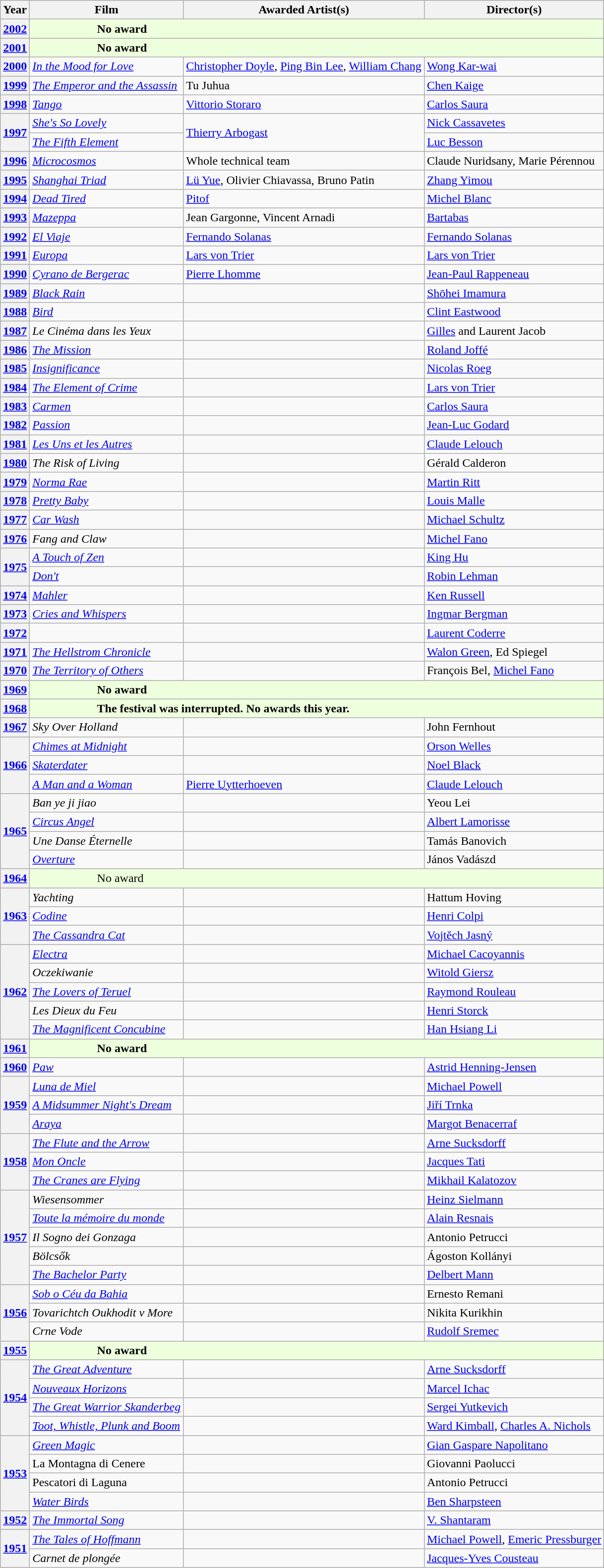<table class="wikitable">
<tr>
<th>Year</th>
<th>Film</th>
<th>Awarded Artist(s)</th>
<th>Director(s)</th>
</tr>
<tr>
<th><a href='#'>2002</a></th>
<td colspan="3" style="padding-left:90px; background-color:#EFD" data-sort-value="Ω"><strong>No award</strong></td>
</tr>
<tr>
<th><a href='#'>2001</a></th>
<td colspan="3" style="padding-left:90px; background-color:#EFD" data-sort-value="Ω"><strong>No award</strong></td>
</tr>
<tr>
<th><a href='#'>2000</a></th>
<td><em><a href='#'>In the Mood for Love</a></em></td>
<td><a href='#'>Christopher Doyle</a>, <a href='#'>Ping Bin Lee</a>, <a href='#'>William Chang</a></td>
<td><a href='#'>Wong Kar-wai</a></td>
</tr>
<tr>
<th><a href='#'>1999</a></th>
<td><em><a href='#'>The Emperor and the Assassin</a></em></td>
<td>Tu Juhua</td>
<td><a href='#'>Chen Kaige</a></td>
</tr>
<tr>
<th><a href='#'>1998</a></th>
<td><em><a href='#'>Tango</a></em></td>
<td><a href='#'>Vittorio Storaro</a></td>
<td><a href='#'>Carlos Saura</a></td>
</tr>
<tr>
<th rowspan="2"><a href='#'>1997</a></th>
<td><em><a href='#'>She's So Lovely</a></em></td>
<td rowspan=2><a href='#'>Thierry Arbogast</a></td>
<td><a href='#'>Nick Cassavetes</a></td>
</tr>
<tr>
<td><em><a href='#'>The Fifth Element</a></em></td>
<td><a href='#'>Luc Besson</a></td>
</tr>
<tr>
<th><a href='#'>1996</a></th>
<td><em><a href='#'>Microcosmos</a></em></td>
<td>Whole technical team</td>
<td>Claude Nuridsany, Marie Pérennou</td>
</tr>
<tr>
<th><a href='#'>1995</a></th>
<td><em><a href='#'>Shanghai Triad</a></em></td>
<td><a href='#'>Lü Yue</a>, Olivier Chiavassa, Bruno Patin</td>
<td><a href='#'>Zhang Yimou</a></td>
</tr>
<tr>
<th><a href='#'>1994</a></th>
<td><em><a href='#'>Dead Tired</a></em></td>
<td><a href='#'>Pitof</a></td>
<td><a href='#'>Michel Blanc</a></td>
</tr>
<tr>
<th><a href='#'>1993</a></th>
<td><em><a href='#'>Mazeppa</a></em></td>
<td>Jean Gargonne, Vincent Arnadi</td>
<td><a href='#'>Bartabas</a></td>
</tr>
<tr>
<th><a href='#'>1992</a></th>
<td><em><a href='#'>El Viaje</a></em></td>
<td><a href='#'>Fernando Solanas</a></td>
<td><a href='#'>Fernando Solanas</a></td>
</tr>
<tr>
<th><a href='#'>1991</a></th>
<td><em><a href='#'>Europa</a></em></td>
<td><a href='#'>Lars von Trier</a></td>
<td><a href='#'>Lars von Trier</a></td>
</tr>
<tr>
<th><a href='#'>1990</a></th>
<td><em><a href='#'>Cyrano de Bergerac</a></em></td>
<td><a href='#'>Pierre Lhomme</a></td>
<td><a href='#'>Jean-Paul Rappeneau</a></td>
</tr>
<tr>
<th><a href='#'>1989</a></th>
<td><em><a href='#'>Black Rain</a></em></td>
<td></td>
<td><a href='#'>Shōhei Imamura</a></td>
</tr>
<tr>
<th><a href='#'>1988</a></th>
<td><em><a href='#'>Bird</a></em></td>
<td></td>
<td><a href='#'>Clint Eastwood</a></td>
</tr>
<tr>
<th><a href='#'>1987</a></th>
<td><em>Le Cinéma dans les Yeux</em></td>
<td></td>
<td><a href='#'>Gilles</a> and Laurent Jacob</td>
</tr>
<tr>
<th><a href='#'>1986</a></th>
<td><em><a href='#'>The Mission</a></em></td>
<td></td>
<td><a href='#'>Roland Joffé</a></td>
</tr>
<tr>
<th><a href='#'>1985</a></th>
<td><em><a href='#'>Insignificance</a></em></td>
<td></td>
<td><a href='#'>Nicolas Roeg</a></td>
</tr>
<tr>
<th><a href='#'>1984</a></th>
<td><em><a href='#'>The Element of Crime</a></em></td>
<td></td>
<td><a href='#'>Lars von Trier</a></td>
</tr>
<tr>
<th><a href='#'>1983</a></th>
<td><em><a href='#'>Carmen</a></em></td>
<td></td>
<td><a href='#'>Carlos Saura</a></td>
</tr>
<tr>
<th><a href='#'>1982</a></th>
<td><em><a href='#'>Passion</a></em></td>
<td></td>
<td><a href='#'>Jean-Luc Godard</a></td>
</tr>
<tr>
<th><a href='#'>1981</a></th>
<td><em><a href='#'>Les Uns et les Autres</a></em></td>
<td></td>
<td><a href='#'>Claude Lelouch</a></td>
</tr>
<tr>
<th><a href='#'>1980</a></th>
<td><em>The Risk of Living</em></td>
<td></td>
<td>Gérald Calderon</td>
</tr>
<tr>
<th><a href='#'>1979</a></th>
<td><em><a href='#'>Norma Rae</a></em></td>
<td></td>
<td><a href='#'>Martin Ritt</a></td>
</tr>
<tr>
<th><a href='#'>1978</a></th>
<td><em><a href='#'>Pretty Baby</a></em></td>
<td></td>
<td><a href='#'>Louis Malle</a></td>
</tr>
<tr>
<th><a href='#'>1977</a></th>
<td><em><a href='#'>Car Wash</a></em></td>
<td></td>
<td><a href='#'>Michael Schultz</a></td>
</tr>
<tr>
<th><a href='#'>1976</a></th>
<td><em>Fang and Claw</em></td>
<td></td>
<td><a href='#'>Michel Fano</a></td>
</tr>
<tr>
<th rowspan="2"><a href='#'>1975</a></th>
<td><em><a href='#'>A Touch of Zen</a></em></td>
<td></td>
<td><a href='#'>King Hu</a></td>
</tr>
<tr>
<td><em><a href='#'>Don't</a></em></td>
<td></td>
<td><a href='#'>Robin Lehman</a></td>
</tr>
<tr>
<th><a href='#'>1974</a></th>
<td><em><a href='#'>Mahler</a></em></td>
<td></td>
<td><a href='#'>Ken Russell</a></td>
</tr>
<tr>
<th><a href='#'>1973</a></th>
<td><em><a href='#'>Cries and Whispers</a></em></td>
<td></td>
<td><a href='#'>Ingmar Bergman</a></td>
</tr>
<tr>
<th><a href='#'>1972</a></th>
<td><em></em></td>
<td></td>
<td><a href='#'>Laurent Coderre</a></td>
</tr>
<tr>
<th><a href='#'>1971</a></th>
<td><em><a href='#'>The Hellstrom Chronicle</a></em></td>
<td></td>
<td><a href='#'>Walon Green</a>, Ed Spiegel</td>
</tr>
<tr>
<th><a href='#'>1970</a></th>
<td><em><a href='#'>The Territory of Others</a></em></td>
<td></td>
<td>François Bel, <a href='#'>Michel Fano</a></td>
</tr>
<tr>
<th><a href='#'>1969</a></th>
<td colspan="3" style="padding-left:90px; background-color:#EFD" data-sort-value="Ω"><strong>No award</strong></td>
</tr>
<tr>
<th><a href='#'>1968</a></th>
<td colspan="3" style="padding-left:90px; background-color:#EFD" data-sort-value="Ω"><strong>The festival was interrupted. No awards this year.</strong></td>
</tr>
<tr>
<th><a href='#'>1967</a></th>
<td><em>Sky Over Holland</em></td>
<td></td>
<td>John Fernhout</td>
</tr>
<tr>
<th rowspan="3"><a href='#'>1966</a></th>
<td><em><a href='#'>Chimes at Midnight</a></em></td>
<td></td>
<td><a href='#'>Orson Welles</a></td>
</tr>
<tr>
<td><em><a href='#'>Skaterdater</a></em></td>
<td></td>
<td><a href='#'>Noel Black</a></td>
</tr>
<tr>
<td><em><a href='#'>A Man and a Woman</a></em></td>
<td><a href='#'>Pierre Uytterhoeven</a></td>
<td><a href='#'>Claude Lelouch</a></td>
</tr>
<tr>
<th rowspan="4"><a href='#'>1965</a></th>
<td><em>Ban ye ji jiao</em></td>
<td></td>
<td>Yeou Lei</td>
</tr>
<tr>
<td><em><a href='#'>Circus Angel</a></em></td>
<td></td>
<td><a href='#'>Albert Lamorisse</a></td>
</tr>
<tr>
<td><em>Une Danse Éternelle</em></td>
<td></td>
<td>Tamás Banovich</td>
</tr>
<tr>
<td><em><a href='#'>Overture</a></em></td>
<td></td>
<td>János Vadászd</td>
</tr>
<tr>
<th><a href='#'>1964</a></th>
<td colspan="3" style="padding-left:90px; background-color:#EFD" data-sort-value="Ω">No award</td>
</tr>
<tr>
<th rowspan="3"><a href='#'>1963</a></th>
<td><em>Yachting</em></td>
<td></td>
<td>Hattum Hoving</td>
</tr>
<tr>
<td><em><a href='#'>Codine</a></em></td>
<td></td>
<td><a href='#'>Henri Colpi</a></td>
</tr>
<tr>
<td><em><a href='#'>The Cassandra Cat</a></em></td>
<td></td>
<td><a href='#'>Vojtěch Jasný</a></td>
</tr>
<tr>
<th rowspan="5"><a href='#'>1962</a></th>
<td><em><a href='#'>Electra</a></em></td>
<td></td>
<td><a href='#'>Michael Cacoyannis</a></td>
</tr>
<tr>
<td><em>Oczekiwanie</em></td>
<td></td>
<td><a href='#'>Witold Giersz</a></td>
</tr>
<tr>
<td><em><a href='#'>The Lovers of Teruel</a></em></td>
<td></td>
<td><a href='#'>Raymond Rouleau</a></td>
</tr>
<tr>
<td><em>Les Dieux du Feu</em></td>
<td></td>
<td><a href='#'>Henri Storck</a></td>
</tr>
<tr>
<td><em><a href='#'>The Magnificent Concubine</a></em></td>
<td></td>
<td><a href='#'>Han Hsiang Li</a></td>
</tr>
<tr>
<th><a href='#'>1961</a></th>
<td colspan="3" style="padding-left:90px; background-color:#EFD" data-sort-value="Ω"><strong>No award</strong></td>
</tr>
<tr>
<th><a href='#'>1960</a></th>
<td><em><a href='#'>Paw</a></em></td>
<td></td>
<td><a href='#'>Astrid Henning-Jensen</a></td>
</tr>
<tr>
<th rowspan="3"><a href='#'>1959</a></th>
<td><em><a href='#'>Luna de Miel</a></em></td>
<td></td>
<td><a href='#'>Michael Powell</a></td>
</tr>
<tr>
<td><em><a href='#'>A Midsummer Night's Dream</a></em></td>
<td></td>
<td><a href='#'>Jiří Trnka</a></td>
</tr>
<tr>
<td><em><a href='#'>Araya</a></em></td>
<td></td>
<td><a href='#'>Margot Benacerraf</a></td>
</tr>
<tr>
<th rowspan="3"><a href='#'>1958</a></th>
<td><em><a href='#'>The Flute and the Arrow</a></em></td>
<td></td>
<td><a href='#'>Arne Sucksdorff</a></td>
</tr>
<tr>
<td><em><a href='#'>Mon Oncle</a></em></td>
<td></td>
<td><a href='#'>Jacques Tati</a></td>
</tr>
<tr>
<td><em><a href='#'>The Cranes are Flying</a></em></td>
<td></td>
<td><a href='#'>Mikhail Kalatozov</a></td>
</tr>
<tr>
<th rowspan="5"><a href='#'>1957</a></th>
<td><em>Wiesensommer</em></td>
<td></td>
<td><a href='#'>Heinz Sielmann</a></td>
</tr>
<tr>
<td><em><a href='#'>Toute la mémoire du monde</a></em></td>
<td></td>
<td><a href='#'>Alain Resnais</a></td>
</tr>
<tr>
<td><em>Il Sogno dei Gonzaga</em></td>
<td></td>
<td>Antonio Petrucci</td>
</tr>
<tr>
<td><em>Bölcsők</em></td>
<td></td>
<td>Ágoston Kollányi</td>
</tr>
<tr>
<td><em><a href='#'>The Bachelor Party</a></em></td>
<td></td>
<td><a href='#'>Delbert Mann</a></td>
</tr>
<tr>
<th rowspan="3"><a href='#'>1956</a></th>
<td><em><a href='#'>Sob o Céu da Bahia</a></em></td>
<td></td>
<td>Ernesto Remani</td>
</tr>
<tr>
<td><em>Tovarichtch Oukhodit v More</em></td>
<td></td>
<td>Nikita Kurikhin</td>
</tr>
<tr>
<td><em>Crne Vode</em></td>
<td></td>
<td><a href='#'>Rudolf Sremec</a></td>
</tr>
<tr>
<th><a href='#'>1955</a></th>
<td colspan="3" style="padding-left:90px; background-color:#EFD" data-sort-value="Ω"><strong>No award</strong></td>
</tr>
<tr>
<th rowspan="4"><a href='#'>1954</a></th>
<td><em><a href='#'>The Great Adventure</a></em></td>
<td></td>
<td><a href='#'>Arne Sucksdorff</a></td>
</tr>
<tr>
<td><em><a href='#'>Nouveaux Horizons</a></em></td>
<td></td>
<td><a href='#'>Marcel Ichac</a></td>
</tr>
<tr>
<td><em><a href='#'>The Great Warrior Skanderbeg</a></em></td>
<td></td>
<td><a href='#'>Sergei Yutkevich</a></td>
</tr>
<tr>
<td><em><a href='#'>Toot, Whistle, Plunk and Boom</a></em></td>
<td></td>
<td><a href='#'>Ward Kimball</a>, <a href='#'>Charles A. Nichols</a></td>
</tr>
<tr>
<th rowspan="4"><a href='#'>1953</a></th>
<td><em><a href='#'>Green Magic</a></em></td>
<td></td>
<td><a href='#'>Gian Gaspare Napolitano</a></td>
</tr>
<tr>
<td>La Montagna di Cenere</td>
<td></td>
<td>Giovanni Paolucci</td>
</tr>
<tr>
<td>Pescatori di Laguna</td>
<td></td>
<td>Antonio Petrucci</td>
</tr>
<tr>
<td><em><a href='#'>Water Birds</a></em></td>
<td></td>
<td><a href='#'>Ben Sharpsteen</a></td>
</tr>
<tr>
<th><a href='#'>1952</a></th>
<td><em><a href='#'>The Immortal Song</a></em></td>
<td></td>
<td><a href='#'>V. Shantaram</a></td>
</tr>
<tr>
<th rowspan="2"><a href='#'>1951</a></th>
<td><em><a href='#'>The Tales of Hoffmann</a></em></td>
<td></td>
<td><a href='#'>Michael Powell</a>, <a href='#'>Emeric Pressburger</a></td>
</tr>
<tr>
<td><em>Carnet de plongée</em></td>
<td></td>
<td><a href='#'>Jacques-Yves Cousteau</a></td>
</tr>
</table>
